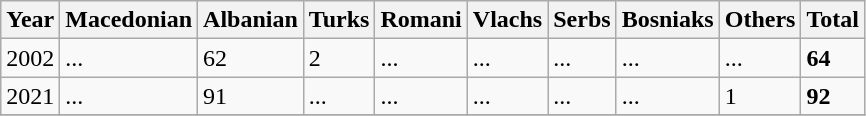<table class="wikitable">
<tr>
<th>Year</th>
<th>Macedonian</th>
<th>Albanian</th>
<th>Turks</th>
<th>Romani</th>
<th>Vlachs</th>
<th>Serbs</th>
<th>Bosniaks</th>
<th><abbr>Others</abbr></th>
<th>Total</th>
</tr>
<tr>
<td>2002</td>
<td>...</td>
<td>62</td>
<td>2</td>
<td>...</td>
<td>...</td>
<td>...</td>
<td>...</td>
<td>...</td>
<td><strong>64</strong></td>
</tr>
<tr>
<td>2021</td>
<td>...</td>
<td>91</td>
<td>...</td>
<td>...</td>
<td>...</td>
<td>...</td>
<td>...</td>
<td>1</td>
<td><strong>92</strong></td>
</tr>
<tr>
</tr>
</table>
